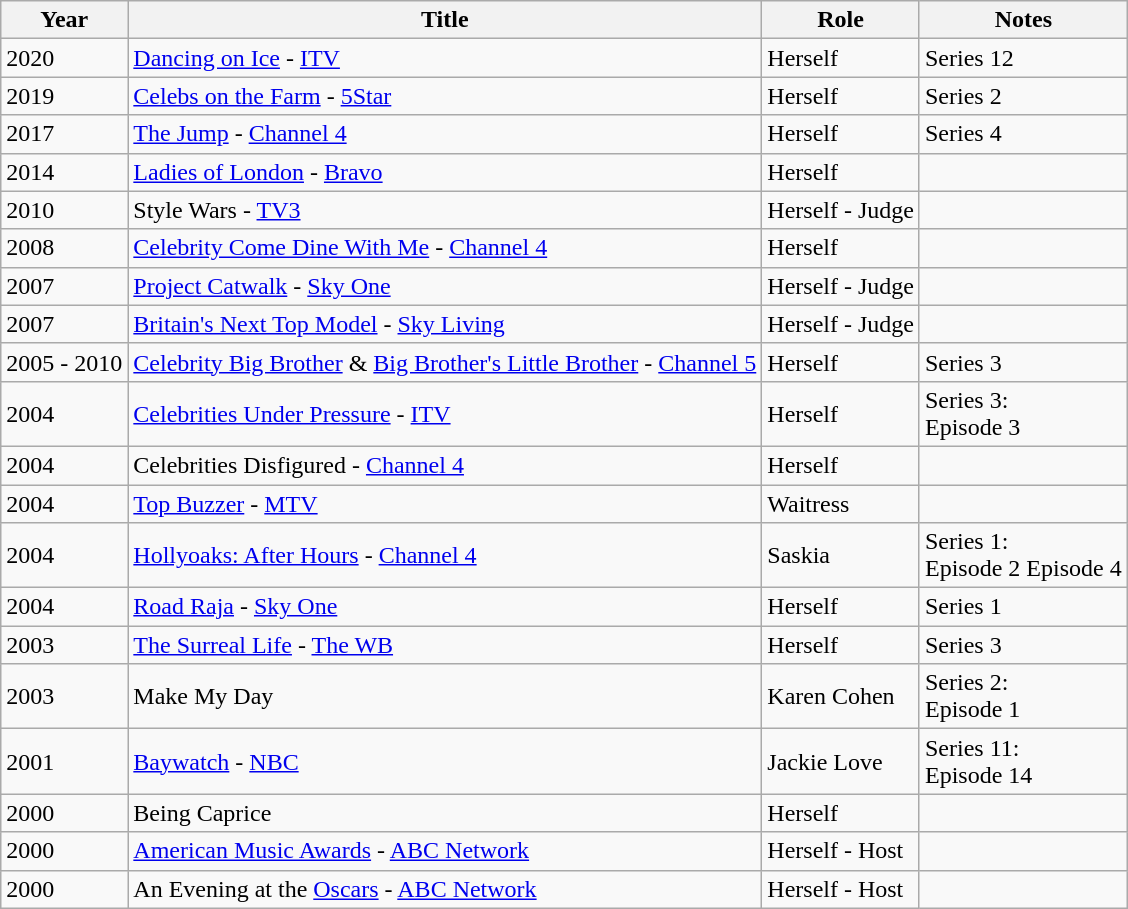<table class="wikitable">
<tr>
<th>Year</th>
<th>Title</th>
<th>Role</th>
<th>Notes</th>
</tr>
<tr>
<td>2020</td>
<td><a href='#'>Dancing on Ice</a> - <a href='#'>ITV</a></td>
<td>Herself</td>
<td>Series 12</td>
</tr>
<tr>
<td>2019</td>
<td><a href='#'>Celebs on the Farm</a> - <a href='#'>5Star</a></td>
<td>Herself</td>
<td>Series 2</td>
</tr>
<tr>
<td>2017</td>
<td><a href='#'>The Jump</a> - <a href='#'>Channel 4</a></td>
<td>Herself</td>
<td>Series 4</td>
</tr>
<tr>
<td>2014</td>
<td><a href='#'>Ladies of London</a> - <a href='#'>Bravo</a></td>
<td>Herself</td>
<td></td>
</tr>
<tr>
<td>2010</td>
<td>Style Wars - <a href='#'>TV3</a></td>
<td>Herself - Judge</td>
<td></td>
</tr>
<tr>
<td>2008</td>
<td><a href='#'>Celebrity Come Dine With Me</a> - <a href='#'>Channel 4</a></td>
<td>Herself</td>
<td></td>
</tr>
<tr>
<td>2007</td>
<td><a href='#'>Project Catwalk</a> - <a href='#'>Sky One</a></td>
<td>Herself - Judge</td>
<td></td>
</tr>
<tr>
<td>2007</td>
<td><a href='#'>Britain's Next Top Model</a> - <a href='#'>Sky Living</a></td>
<td>Herself - Judge</td>
<td></td>
</tr>
<tr>
<td>2005 - 2010</td>
<td><a href='#'>Celebrity Big Brother</a> & <a href='#'>Big Brother's Little Brother</a> - <a href='#'>Channel 5</a></td>
<td>Herself</td>
<td>Series 3</td>
</tr>
<tr>
<td>2004</td>
<td><a href='#'>Celebrities Under Pressure</a> - <a href='#'>ITV</a></td>
<td>Herself</td>
<td>Series 3:<br>Episode 3</td>
</tr>
<tr>
<td>2004</td>
<td>Celebrities Disfigured - <a href='#'>Channel 4</a></td>
<td>Herself</td>
<td></td>
</tr>
<tr>
<td>2004</td>
<td><a href='#'>Top Buzzer</a> - <a href='#'>MTV</a></td>
<td>Waitress</td>
<td></td>
</tr>
<tr>
<td>2004</td>
<td><a href='#'>Hollyoaks: After Hours</a> - <a href='#'>Channel 4</a></td>
<td>Saskia</td>
<td>Series 1:<br>Episode 2
Episode 4</td>
</tr>
<tr>
<td>2004</td>
<td><a href='#'>Road Raja</a> - <a href='#'>Sky One</a></td>
<td>Herself</td>
<td>Series 1</td>
</tr>
<tr>
<td>2003</td>
<td><a href='#'>The Surreal Life</a> - <a href='#'>The WB</a></td>
<td>Herself</td>
<td>Series 3</td>
</tr>
<tr>
<td>2003</td>
<td>Make My Day</td>
<td>Karen Cohen</td>
<td>Series 2:<br>Episode 1</td>
</tr>
<tr>
<td>2001</td>
<td><a href='#'>Baywatch</a> - <a href='#'>NBC</a></td>
<td>Jackie Love</td>
<td>Series 11:<br>Episode 14</td>
</tr>
<tr>
<td>2000</td>
<td>Being Caprice</td>
<td>Herself</td>
<td></td>
</tr>
<tr>
<td>2000</td>
<td><a href='#'>American Music Awards</a> - <a href='#'>ABC Network</a></td>
<td>Herself - Host</td>
<td></td>
</tr>
<tr>
<td>2000</td>
<td>An Evening at the <a href='#'>Oscars</a> - <a href='#'>ABC Network</a></td>
<td>Herself - Host</td>
<td></td>
</tr>
</table>
